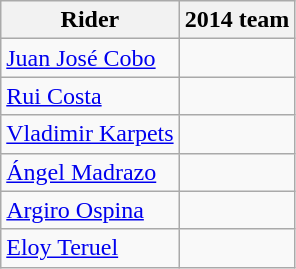<table class="wikitable">
<tr>
<th>Rider</th>
<th>2014 team</th>
</tr>
<tr>
<td><a href='#'>Juan José Cobo</a></td>
<td></td>
</tr>
<tr>
<td><a href='#'>Rui Costa</a></td>
<td></td>
</tr>
<tr>
<td><a href='#'>Vladimir Karpets</a></td>
<td></td>
</tr>
<tr>
<td><a href='#'>Ángel Madrazo</a></td>
<td></td>
</tr>
<tr>
<td><a href='#'>Argiro Ospina</a></td>
<td></td>
</tr>
<tr>
<td><a href='#'>Eloy Teruel</a></td>
<td></td>
</tr>
</table>
